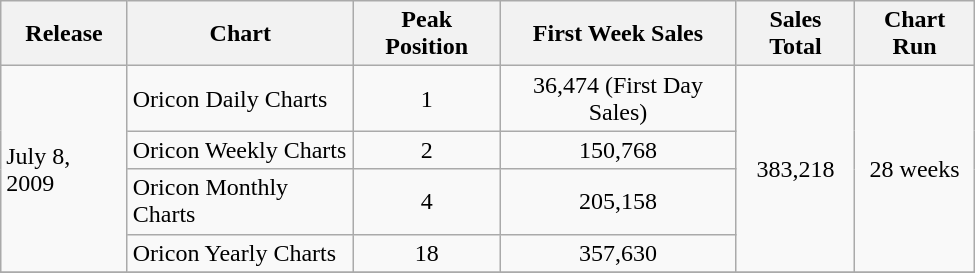<table class="wikitable" width="650px">
<tr>
<th align="left">Release</th>
<th align="left">Chart</th>
<th align="left">Peak Position</th>
<th align="left">First Week Sales</th>
<th align="left">Sales Total</th>
<th align="left">Chart Run</th>
</tr>
<tr>
<td rowspan="4" align="left">July 8, 2009</td>
<td align="left">Oricon Daily Charts</td>
<td align="center">1</td>
<td align="center">36,474 (First Day Sales)</td>
<td rowspan="4" align="center">383,218</td>
<td rowspan="4" align="center">28 weeks</td>
</tr>
<tr>
<td align="left">Oricon Weekly Charts</td>
<td align="center">2</td>
<td align="center">150,768</td>
</tr>
<tr>
<td align="left">Oricon Monthly Charts</td>
<td align="center">4</td>
<td align="center">205,158</td>
</tr>
<tr>
<td align="left">Oricon Yearly Charts</td>
<td align="center">18</td>
<td align="center">357,630</td>
</tr>
<tr>
</tr>
</table>
